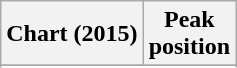<table class="wikitable">
<tr>
<th>Chart (2015)</th>
<th>Peak<br>position</th>
</tr>
<tr>
</tr>
<tr>
</tr>
<tr>
</tr>
<tr>
</tr>
<tr>
</tr>
</table>
